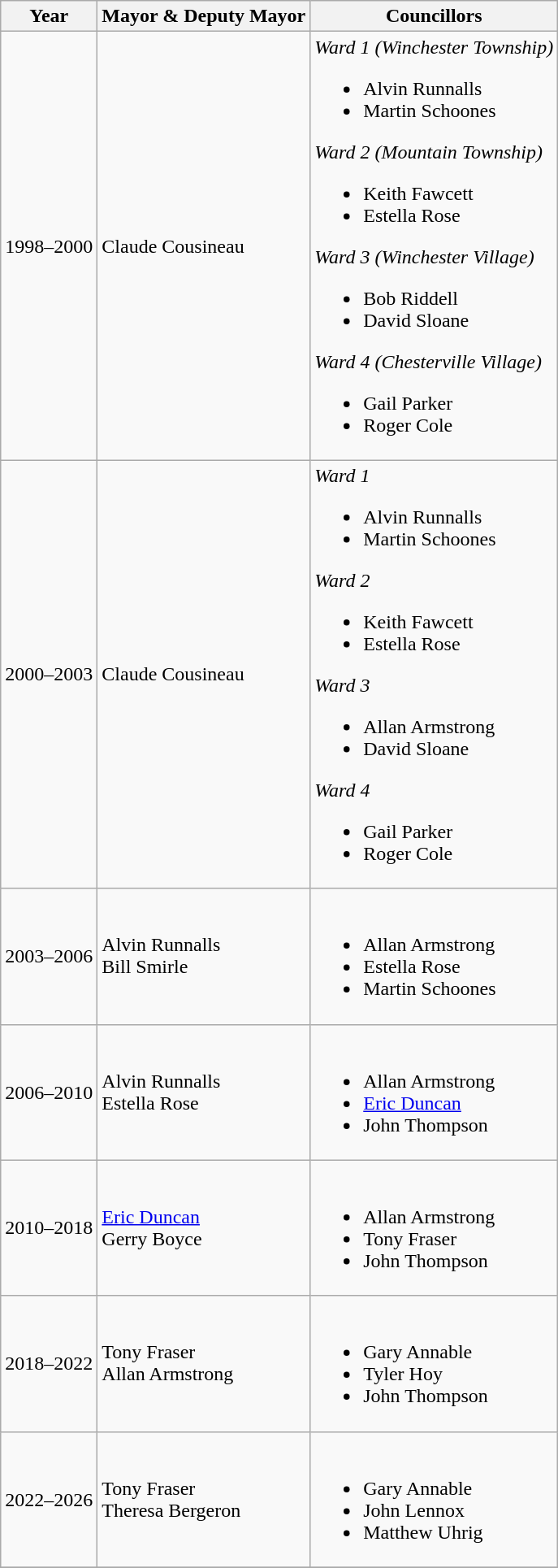<table class="wikitable">
<tr>
<th>Year</th>
<th>Mayor & Deputy Mayor</th>
<th>Councillors</th>
</tr>
<tr>
<td>1998–2000</td>
<td>Claude Cousineau</td>
<td><em>Ward 1 (Winchester Township)</em><br><ul><li>Alvin Runnalls</li><li>Martin Schoones</li></ul><em>Ward 2 (Mountain Township)</em><ul><li>Keith Fawcett</li><li>Estella Rose</li></ul><em>Ward 3 (Winchester Village)</em><ul><li>Bob Riddell</li><li>David Sloane</li></ul><em>Ward 4 (Chesterville Village)</em><ul><li>Gail Parker</li><li>Roger Cole</li></ul></td>
</tr>
<tr>
<td>2000–2003</td>
<td>Claude Cousineau</td>
<td><em>Ward 1</em><br><ul><li>Alvin Runnalls</li><li>Martin Schoones</li></ul><em>Ward 2</em><ul><li>Keith Fawcett</li><li>Estella Rose</li></ul><em>Ward 3</em><ul><li>Allan Armstrong</li><li>David Sloane</li></ul><em>Ward 4</em><ul><li>Gail Parker</li><li>Roger Cole</li></ul></td>
</tr>
<tr>
<td>2003–2006</td>
<td>Alvin Runnalls<br>Bill Smirle</td>
<td><br><ul><li>Allan Armstrong</li><li>Estella Rose</li><li>Martin Schoones</li></ul></td>
</tr>
<tr>
<td>2006–2010</td>
<td>Alvin Runnalls<br>Estella Rose</td>
<td><br><ul><li>Allan Armstrong</li><li><a href='#'>Eric Duncan</a></li><li>John Thompson</li></ul></td>
</tr>
<tr>
<td>2010–2018</td>
<td><a href='#'>Eric Duncan</a><br>Gerry Boyce</td>
<td><br><ul><li>Allan Armstrong</li><li>Tony Fraser</li><li>John Thompson</li></ul></td>
</tr>
<tr>
<td>2018–2022</td>
<td>Tony Fraser<br>Allan Armstrong</td>
<td><br><ul><li>Gary Annable</li><li>Tyler Hoy</li><li>John Thompson</li></ul></td>
</tr>
<tr>
<td>2022–2026</td>
<td>Tony Fraser<br>Theresa Bergeron</td>
<td><br><ul><li>Gary Annable</li><li>John Lennox</li><li>Matthew Uhrig</li></ul></td>
</tr>
<tr>
</tr>
</table>
